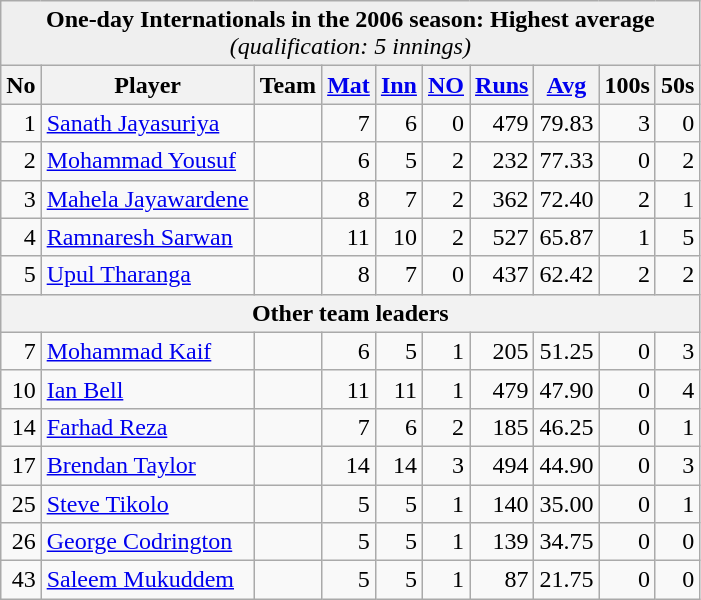<table class="wikitable">
<tr>
<td style="background:#efefef; text-align:center;" colspan="10"><strong>One-day Internationals in the 2006 season: Highest average</strong><br><em>(qualification: 5 innings)</em></td>
</tr>
<tr>
<th>No</th>
<th>Player</th>
<th>Team</th>
<th><a href='#'>Mat</a></th>
<th><a href='#'>Inn</a></th>
<th><a href='#'>NO</a></th>
<th><a href='#'>Runs</a></th>
<th><a href='#'>Avg</a></th>
<th>100s</th>
<th>50s</th>
</tr>
<tr style="text-align:right;">
<td>1</td>
<td style="text-align:left;"><a href='#'>Sanath Jayasuriya</a></td>
<td style="text-align:left;"></td>
<td>7</td>
<td>6</td>
<td>0</td>
<td>479</td>
<td>79.83</td>
<td>3</td>
<td>0</td>
</tr>
<tr style="text-align:right;">
<td>2</td>
<td style="text-align:left;"><a href='#'>Mohammad Yousuf</a></td>
<td style="text-align:left;"></td>
<td>6</td>
<td>5</td>
<td>2</td>
<td>232</td>
<td>77.33</td>
<td>0</td>
<td>2</td>
</tr>
<tr style="text-align:right;">
<td>3</td>
<td style="text-align:left;"><a href='#'>Mahela Jayawardene</a></td>
<td style="text-align:left;"></td>
<td>8</td>
<td>7</td>
<td>2</td>
<td>362</td>
<td>72.40</td>
<td>2</td>
<td>1</td>
</tr>
<tr style="text-align:right;">
<td>4</td>
<td style="text-align:left;"><a href='#'>Ramnaresh Sarwan</a></td>
<td style="text-align:left;"></td>
<td>11</td>
<td>10</td>
<td>2</td>
<td>527</td>
<td>65.87</td>
<td>1</td>
<td>5</td>
</tr>
<tr style="text-align:right;">
<td>5</td>
<td style="text-align:left;"><a href='#'>Upul Tharanga</a></td>
<td style="text-align:left;"></td>
<td>8</td>
<td>7</td>
<td>0</td>
<td>437</td>
<td>62.42</td>
<td>2</td>
<td>2</td>
</tr>
<tr>
<th colspan="10">Other team leaders</th>
</tr>
<tr style="text-align:right;">
<td>7</td>
<td style="text-align:left;"><a href='#'>Mohammad Kaif</a></td>
<td style="text-align:left;"></td>
<td>6</td>
<td>5</td>
<td>1</td>
<td>205</td>
<td>51.25</td>
<td>0</td>
<td>3</td>
</tr>
<tr style="text-align:right;">
<td>10</td>
<td style="text-align:left;"><a href='#'>Ian Bell</a></td>
<td style="text-align:left;"></td>
<td>11</td>
<td>11</td>
<td>1</td>
<td>479</td>
<td>47.90</td>
<td>0</td>
<td>4</td>
</tr>
<tr style="text-align:right;">
<td>14</td>
<td style="text-align:left;"><a href='#'>Farhad Reza</a></td>
<td style="text-align:left;"></td>
<td>7</td>
<td>6</td>
<td>2</td>
<td>185</td>
<td>46.25</td>
<td>0</td>
<td>1</td>
</tr>
<tr style="text-align:right;">
<td>17</td>
<td style="text-align:left;"><a href='#'>Brendan Taylor</a></td>
<td style="text-align:left;"></td>
<td>14</td>
<td>14</td>
<td>3</td>
<td>494</td>
<td>44.90</td>
<td>0</td>
<td>3</td>
</tr>
<tr style="text-align:right;">
<td>25</td>
<td style="text-align:left;"><a href='#'>Steve Tikolo</a></td>
<td style="text-align:left;"></td>
<td>5</td>
<td>5</td>
<td>1</td>
<td>140</td>
<td>35.00</td>
<td>0</td>
<td>1</td>
</tr>
<tr style="text-align:right;">
<td>26</td>
<td style="text-align:left;"><a href='#'>George Codrington</a></td>
<td style="text-align:left;"></td>
<td>5</td>
<td>5</td>
<td>1</td>
<td>139</td>
<td>34.75</td>
<td>0</td>
<td>0</td>
</tr>
<tr style="text-align:right;">
<td>43</td>
<td style="text-align:left;"><a href='#'>Saleem Mukuddem</a></td>
<td style="text-align:left;"></td>
<td>5</td>
<td>5</td>
<td>1</td>
<td>87</td>
<td>21.75</td>
<td>0</td>
<td>0</td>
</tr>
</table>
